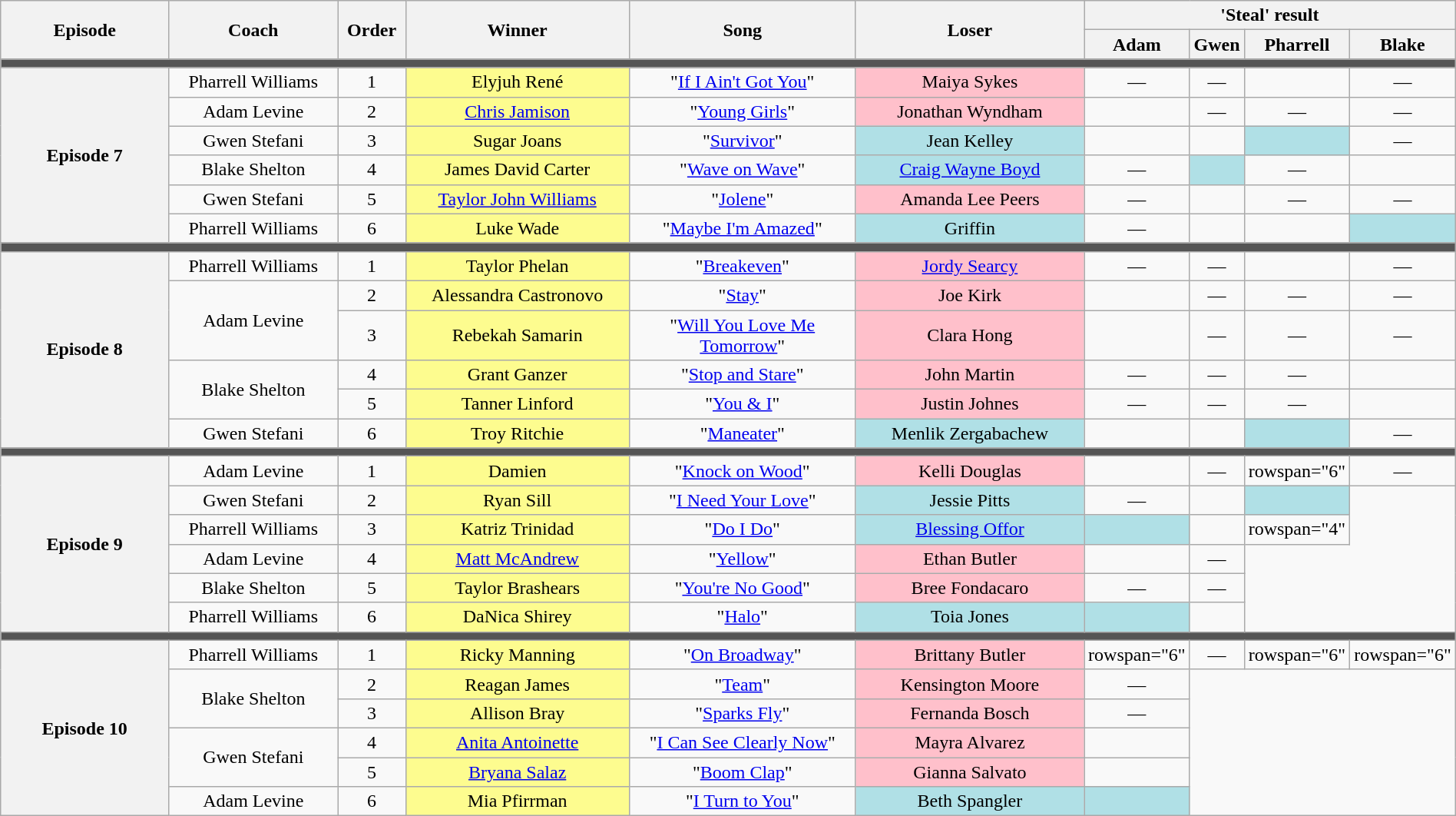<table class="wikitable" style="text-align: center; width:100%;">
<tr>
<th rowspan="2" style="width:15%;">Episode</th>
<th rowspan="2" style="width:15%;">Coach</th>
<th rowspan="2" style="width:05%;">Order</th>
<th rowspan="2" style="width:20%;">Winner</th>
<th rowspan="2" style="width:20%;">Song</th>
<th rowspan="2" style="width:20%;">Loser</th>
<th colspan="4" style="width:20%;">'Steal' result</th>
</tr>
<tr>
<th style="width:05%;">Adam</th>
<th style="width:05%;">Gwen</th>
<th style="width:05%;">Pharrell</th>
<th style="width:05%;">Blake</th>
</tr>
<tr>
<td colspan="10" style="background:#555;"></td>
</tr>
<tr>
<th rowspan="6">Episode 7<br><small></small></th>
<td>Pharrell Williams</td>
<td>1</td>
<td style="background:#fdfc8f;">Elyjuh René</td>
<td>"<a href='#'>If I Ain't Got You</a>"</td>
<td style="background:pink;">Maiya Sykes</td>
<td>—</td>
<td>—</td>
<td></td>
<td>—</td>
</tr>
<tr>
<td>Adam Levine</td>
<td>2</td>
<td style="background:#fdfc8f;"><a href='#'>Chris Jamison</a></td>
<td>"<a href='#'>Young Girls</a>"</td>
<td style="background:pink;">Jonathan Wyndham</td>
<td></td>
<td>—</td>
<td>—</td>
<td>—</td>
</tr>
<tr>
<td>Gwen Stefani</td>
<td>3</td>
<td style="background:#fdfc8f;">Sugar Joans</td>
<td>"<a href='#'>Survivor</a>"</td>
<td style="background:#B0E0E6;">Jean Kelley</td>
<td><strong></strong></td>
<td></td>
<td style="background:#B0E0E6;"><strong></strong></td>
<td>—</td>
</tr>
<tr>
<td>Blake Shelton</td>
<td>4</td>
<td style="background:#fdfc8f;">James David Carter</td>
<td>"<a href='#'>Wave on Wave</a>"</td>
<td style="background:#B0E0E6;"><a href='#'>Craig Wayne Boyd</a></td>
<td>—</td>
<td style="background:#B0E0E6;"><strong></strong></td>
<td>—</td>
<td></td>
</tr>
<tr>
<td>Gwen Stefani</td>
<td>5</td>
<td style="background:#fdfc8f;"><a href='#'>Taylor John Williams</a></td>
<td>"<a href='#'>Jolene</a>"</td>
<td style="background:pink;">Amanda Lee Peers</td>
<td>—</td>
<td></td>
<td>—</td>
<td>—</td>
</tr>
<tr>
<td>Pharrell Williams</td>
<td>6</td>
<td style="background:#fdfc8f;">Luke Wade</td>
<td>"<a href='#'>Maybe I'm Amazed</a>"</td>
<td style="background:#B0E0E6;">Griffin</td>
<td>—</td>
<td><strong></strong></td>
<td></td>
<td style="background:#B0E0E6;"><strong></strong></td>
</tr>
<tr>
<td colspan="10" style="background:#555;"></td>
</tr>
<tr>
<th rowspan="6">Episode 8<br><small></small></th>
<td>Pharrell Williams</td>
<td>1</td>
<td style="background:#fdfc8f;">Taylor Phelan</td>
<td>"<a href='#'>Breakeven</a>"</td>
<td style="background:pink;"><a href='#'>Jordy Searcy</a></td>
<td>—</td>
<td>—</td>
<td></td>
<td>—</td>
</tr>
<tr>
<td rowspan="2">Adam Levine</td>
<td>2</td>
<td style="background:#fdfc8f;">Alessandra Castronovo</td>
<td>"<a href='#'>Stay</a>"</td>
<td style="background:pink;">Joe Kirk</td>
<td></td>
<td>—</td>
<td>—</td>
<td>—</td>
</tr>
<tr>
<td>3</td>
<td style="background:#fdfc8f;">Rebekah Samarin</td>
<td>"<a href='#'>Will You Love Me Tomorrow</a>"</td>
<td style="background:pink;">Clara Hong</td>
<td></td>
<td>—</td>
<td>—</td>
<td>—</td>
</tr>
<tr>
<td rowspan="2">Blake Shelton</td>
<td>4</td>
<td style="background:#fdfc8f;">Grant Ganzer</td>
<td>"<a href='#'>Stop and Stare</a>"</td>
<td style="background:pink;">John Martin</td>
<td>—</td>
<td>—</td>
<td>—</td>
<td></td>
</tr>
<tr>
<td>5</td>
<td style="background:#fdfc8f;">Tanner Linford</td>
<td>"<a href='#'>You & I</a>"</td>
<td style="background:pink;">Justin Johnes</td>
<td>—</td>
<td>—</td>
<td>—</td>
<td></td>
</tr>
<tr>
<td>Gwen Stefani</td>
<td>6</td>
<td style="background:#fdfc8f;">Troy Ritchie</td>
<td>"<a href='#'>Maneater</a>"</td>
<td style="background:#B0E0E6;">Menlik Zergabachew</td>
<td><strong></strong></td>
<td></td>
<td style="background:#B0E0E6;"><strong></strong></td>
<td>—</td>
</tr>
<tr>
<td colspan="10" style="background:#555;"></td>
</tr>
<tr>
<th rowspan="6">Episode 9<br><small></small></th>
<td>Adam Levine</td>
<td>1</td>
<td style="background:#fdfc8f;">Damien</td>
<td>"<a href='#'>Knock on Wood</a>"</td>
<td style="background:pink;">Kelli Douglas</td>
<td></td>
<td>—</td>
<td>rowspan="6" </td>
<td>—</td>
</tr>
<tr>
<td>Gwen Stefani</td>
<td>2</td>
<td style="background:#fdfc8f;">Ryan Sill</td>
<td>"<a href='#'>I Need Your Love</a>"</td>
<td style="background:#B0E0E6;">Jessie Pitts</td>
<td>—</td>
<td></td>
<td style="background:#B0E0E6;"><strong></strong></td>
</tr>
<tr>
<td>Pharrell Williams</td>
<td>3</td>
<td style="background:#fdfc8f;">Katriz Trinidad</td>
<td>"<a href='#'>Do I Do</a>"</td>
<td style="background:#B0E0E6;"><a href='#'>Blessing Offor</a></td>
<td style="background:#B0E0E6;"><strong></strong></td>
<td><strong></strong></td>
<td>rowspan="4" </td>
</tr>
<tr>
<td>Adam Levine</td>
<td>4</td>
<td style="background:#fdfc8f;"><a href='#'>Matt McAndrew</a></td>
<td>"<a href='#'>Yellow</a>"</td>
<td style="background:pink;">Ethan Butler</td>
<td></td>
<td>—</td>
</tr>
<tr>
<td>Blake Shelton</td>
<td>5</td>
<td style="background:#fdfc8f;">Taylor Brashears</td>
<td>"<a href='#'>You're No Good</a>"</td>
<td style="background:pink">Bree Fondacaro</td>
<td>—</td>
<td>—</td>
</tr>
<tr>
<td>Pharrell Williams</td>
<td>6</td>
<td style="background:#fdfc8f;">DaNica Shirey</td>
<td>"<a href='#'>Halo</a>"</td>
<td style="background:#B0E0E6;">Toia Jones</td>
<td style="background:#B0E0E6;"><strong></strong></td>
<td><strong></strong></td>
</tr>
<tr>
<td colspan="10" style="background:#555;"></td>
</tr>
<tr>
<th rowspan="6">Episode 10<br><small></small></th>
<td>Pharrell Williams</td>
<td>1</td>
<td style="background:#fdfc8f;">Ricky Manning</td>
<td>"<a href='#'>On Broadway</a>"</td>
<td style="background:pink;">Brittany Butler</td>
<td>rowspan="6" </td>
<td>—</td>
<td>rowspan="6" </td>
<td>rowspan="6" </td>
</tr>
<tr>
<td rowspan="2">Blake Shelton</td>
<td>2</td>
<td style="background:#fdfc8f;">Reagan James</td>
<td>"<a href='#'>Team</a>"</td>
<td style="background:pink;">Kensington Moore</td>
<td>—</td>
</tr>
<tr>
<td>3</td>
<td style="background:#fdfc8f;">Allison Bray</td>
<td>"<a href='#'>Sparks Fly</a>"</td>
<td style="background:pink;">Fernanda Bosch</td>
<td>—</td>
</tr>
<tr>
<td rowspan="2">Gwen Stefani</td>
<td>4</td>
<td style="background:#fdfc8f;"><a href='#'>Anita Antoinette</a></td>
<td>"<a href='#'>I Can See Clearly Now</a>"</td>
<td style="background:pink;">Mayra Alvarez</td>
<td></td>
</tr>
<tr>
<td>5</td>
<td style="background:#fdfc8f;"><a href='#'>Bryana Salaz</a></td>
<td>"<a href='#'>Boom Clap</a>"</td>
<td style="background:pink;">Gianna Salvato</td>
<td></td>
</tr>
<tr>
<td>Adam Levine</td>
<td>6</td>
<td style="background:#fdfc8f;">Mia Pfirrman</td>
<td>"<a href='#'>I Turn to You</a>"</td>
<td style="background:#B0E0E6;">Beth Spangler</td>
<td style="background:#B0E0E6;"><strong></strong></td>
</tr>
</table>
